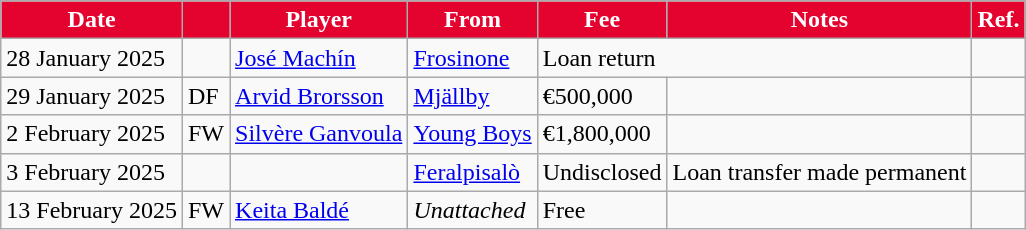<table class="wikitable plainrowheaders">
<tr>
<th style="background:#E4022E; color:white; text-align:center;">Date</th>
<th style="background:#E4022E; color:white; text-align:center;"></th>
<th style="background:#E4022E; color:white; text-align:center;">Player</th>
<th style="background:#E4022E; color:white; text-align:center;">From</th>
<th style="background:#E4022E; color:white; text-align:center;">Fee</th>
<th style="background:#E4022E; color:white; text-align:center;">Notes</th>
<th style="background:#E4022E; color:white; text-align:center;">Ref.</th>
</tr>
<tr>
<td>28 January 2025</td>
<td></td>
<td> <a href='#'>José Machín</a></td>
<td> <a href='#'>Frosinone</a></td>
<td colspan="2">Loan return</td>
<td></td>
</tr>
<tr>
<td>29 January 2025</td>
<td>DF</td>
<td> <a href='#'>Arvid Brorsson</a></td>
<td> <a href='#'>Mjällby</a></td>
<td>€500,000</td>
<td></td>
<td></td>
</tr>
<tr>
<td>2 February 2025</td>
<td>FW</td>
<td> <a href='#'>Silvère Ganvoula</a></td>
<td> <a href='#'>Young Boys</a></td>
<td>€1,800,000</td>
<td></td>
<td></td>
</tr>
<tr>
<td>3 February 2025</td>
<td></td>
<td></td>
<td> <a href='#'>Feralpisalò</a></td>
<td>Undisclosed</td>
<td>Loan transfer made permanent</td>
<td></td>
</tr>
<tr>
<td>13 February 2025</td>
<td>FW</td>
<td> <a href='#'>Keita Baldé</a></td>
<td><em>Unattached</em></td>
<td>Free</td>
<td></td>
<td></td>
</tr>
</table>
